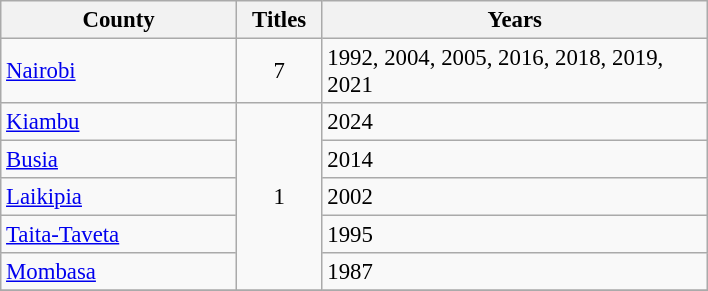<table class="wikitable " style="font-size: 95%;">
<tr>
<th width="150">County</th>
<th width="50">Titles</th>
<th width="250">Years</th>
</tr>
<tr>
<td><a href='#'>Nairobi</a></td>
<td rowspan="1" style="text-align: center">7</td>
<td>1992, 2004, 2005, 2016, 2018, 2019, 2021</td>
</tr>
<tr>
<td><a href='#'>Kiambu</a></td>
<td rowspan="5" style="text-align: center">1</td>
<td>2024</td>
</tr>
<tr>
<td><a href='#'>Busia</a></td>
<td>2014</td>
</tr>
<tr>
<td><a href='#'>Laikipia</a></td>
<td>2002</td>
</tr>
<tr>
<td><a href='#'>Taita-Taveta</a></td>
<td>1995</td>
</tr>
<tr>
<td><a href='#'>Mombasa</a></td>
<td>1987</td>
</tr>
<tr>
</tr>
</table>
